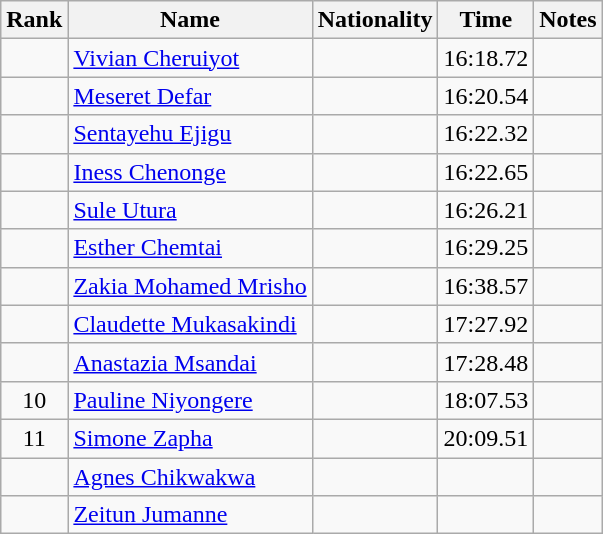<table class="wikitable sortable" style="text-align:center">
<tr>
<th>Rank</th>
<th>Name</th>
<th>Nationality</th>
<th>Time</th>
<th>Notes</th>
</tr>
<tr>
<td></td>
<td align=left><a href='#'>Vivian Cheruiyot</a></td>
<td align=left></td>
<td>16:18.72</td>
<td></td>
</tr>
<tr>
<td></td>
<td align=left><a href='#'>Meseret Defar</a></td>
<td align=left></td>
<td>16:20.54</td>
<td></td>
</tr>
<tr>
<td></td>
<td align=left><a href='#'>Sentayehu Ejigu</a></td>
<td align=left></td>
<td>16:22.32</td>
<td></td>
</tr>
<tr>
<td></td>
<td align=left><a href='#'>Iness Chenonge</a></td>
<td align=left></td>
<td>16:22.65</td>
<td></td>
</tr>
<tr>
<td></td>
<td align=left><a href='#'>Sule Utura</a></td>
<td align=left></td>
<td>16:26.21</td>
<td></td>
</tr>
<tr>
<td></td>
<td align=left><a href='#'>Esther Chemtai</a></td>
<td align=left></td>
<td>16:29.25</td>
<td></td>
</tr>
<tr>
<td></td>
<td align=left><a href='#'>Zakia Mohamed Mrisho</a></td>
<td align=left></td>
<td>16:38.57</td>
<td></td>
</tr>
<tr>
<td></td>
<td align=left><a href='#'>Claudette Mukasakindi</a></td>
<td align=left></td>
<td>17:27.92</td>
<td></td>
</tr>
<tr>
<td></td>
<td align=left><a href='#'>Anastazia Msandai</a></td>
<td align=left></td>
<td>17:28.48</td>
<td></td>
</tr>
<tr>
<td>10</td>
<td align=left><a href='#'>Pauline Niyongere</a></td>
<td align=left></td>
<td>18:07.53</td>
<td></td>
</tr>
<tr>
<td>11</td>
<td align=left><a href='#'>Simone Zapha</a></td>
<td align=left></td>
<td>20:09.51</td>
<td></td>
</tr>
<tr>
<td></td>
<td align=left><a href='#'>Agnes Chikwakwa</a></td>
<td align=left></td>
<td></td>
<td></td>
</tr>
<tr>
<td></td>
<td align=left><a href='#'>Zeitun Jumanne</a></td>
<td align=left></td>
<td></td>
<td></td>
</tr>
</table>
